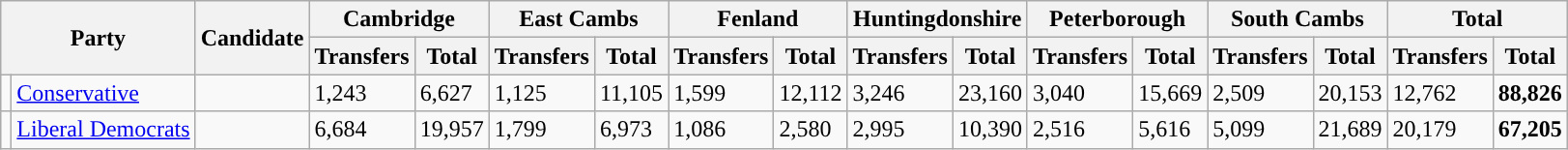<table class="wikitable sortable">
<tr>
<th colspan="2" rowspan="2">Party</th>
<th rowspan="2">Candidate</th>
<th colspan="2">Cambridge</th>
<th colspan="2">East Cambs</th>
<th colspan="2">Fenland</th>
<th colspan="2">Huntingdonshire</th>
<th colspan="2">Peterborough</th>
<th colspan="2">South Cambs</th>
<th colspan="2">Total</th>
</tr>
<tr>
<th>Transfers</th>
<th>Total</th>
<th>Transfers</th>
<th>Total</th>
<th>Transfers</th>
<th>Total</th>
<th>Transfers</th>
<th>Total</th>
<th>Transfers</th>
<th>Total</th>
<th>Transfers</th>
<th>Total</th>
<th>Transfers</th>
<th>Total</th>
</tr>
<tr>
<td style="background-color: "></td>
<td><a href='#'>Conservative</a></td>
<td></td>
<td>1,243</td>
<td>6,627</td>
<td>1,125</td>
<td>11,105</td>
<td>1,599</td>
<td>12,112</td>
<td>3,246</td>
<td>23,160</td>
<td>3,040</td>
<td>15,669</td>
<td>2,509</td>
<td>20,153</td>
<td>12,762</td>
<td><strong>88,826</strong></td>
</tr>
<tr>
<td style="background-color: "></td>
<td><a href='#'>Liberal Democrats</a></td>
<td></td>
<td>6,684</td>
<td>19,957</td>
<td>1,799</td>
<td>6,973</td>
<td>1,086</td>
<td>2,580</td>
<td>2,995</td>
<td>10,390</td>
<td>2,516</td>
<td>5,616</td>
<td>5,099</td>
<td>21,689</td>
<td>20,179</td>
<td><strong>67,205</strong></td>
</tr>
</table>
